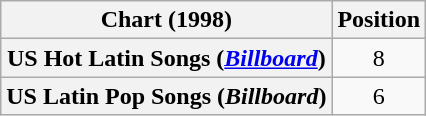<table class="wikitable plainrowheaders sortable" style="text-align:center;">
<tr>
<th scope="col">Chart (1998)</th>
<th scope="col">Position</th>
</tr>
<tr>
<th scope="row">US Hot Latin Songs (<em><a href='#'>Billboard</a></em>)</th>
<td>8</td>
</tr>
<tr>
<th scope="row">US Latin Pop Songs (<em>Billboard</em>)</th>
<td>6</td>
</tr>
</table>
